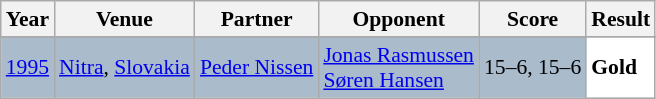<table class="sortable wikitable" style="font-size: 90%;">
<tr>
<th>Year</th>
<th>Venue</th>
<th>Partner</th>
<th>Opponent</th>
<th>Score</th>
<th>Result</th>
</tr>
<tr>
</tr>
<tr style="background:#AABBCC">
<td align="center"><a href='#'>1995</a></td>
<td align="left"><a href='#'>Nitra</a>, <a href='#'>Slovakia</a></td>
<td align="left"> <a href='#'>Peder Nissen</a></td>
<td align="left"> <a href='#'>Jonas Rasmussen</a> <br>  <a href='#'>Søren Hansen</a></td>
<td align="left">15–6, 15–6</td>
<td style="text-align:left; background:white"> <strong>Gold</strong></td>
</tr>
</table>
